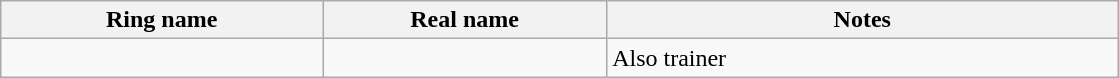<table class="wikitable sortable" align="left center" style="width:59%;">
<tr>
<th style="width:17%;">Ring name</th>
<th style="width:15%;">Real name</th>
<th style="width:27%;">Notes</th>
</tr>
<tr>
<td></td>
<td></td>
<td>Also trainer</td>
</tr>
</table>
